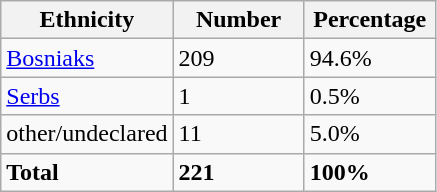<table class="wikitable">
<tr>
<th width="100px">Ethnicity</th>
<th width="80px">Number</th>
<th width="80px">Percentage</th>
</tr>
<tr>
<td><a href='#'>Bosniaks</a></td>
<td>209</td>
<td>94.6%</td>
</tr>
<tr>
<td><a href='#'>Serbs</a></td>
<td>1</td>
<td>0.5%</td>
</tr>
<tr>
<td>other/undeclared</td>
<td>11</td>
<td>5.0%</td>
</tr>
<tr>
<td><strong>Total</strong></td>
<td><strong>221</strong></td>
<td><strong>100%</strong></td>
</tr>
</table>
